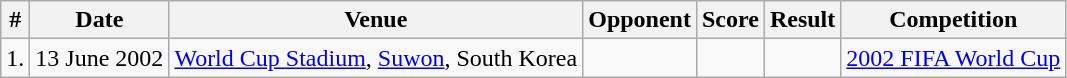<table class="wikitable">
<tr>
<th>#</th>
<th>Date</th>
<th>Venue</th>
<th>Opponent</th>
<th>Score</th>
<th>Result</th>
<th>Competition</th>
</tr>
<tr>
<td>1.</td>
<td>13 June 2002</td>
<td><a href='#'>World Cup Stadium</a>, <a href='#'>Suwon</a>, South Korea</td>
<td></td>
<td></td>
<td></td>
<td><a href='#'>2002 FIFA World Cup</a></td>
</tr>
</table>
